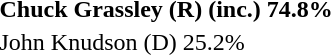<table>
<tr>
<td><strong>Chuck Grassley (R) (inc.) 74.8%</strong></td>
</tr>
<tr>
<td>John Knudson (D) 25.2%</td>
</tr>
</table>
